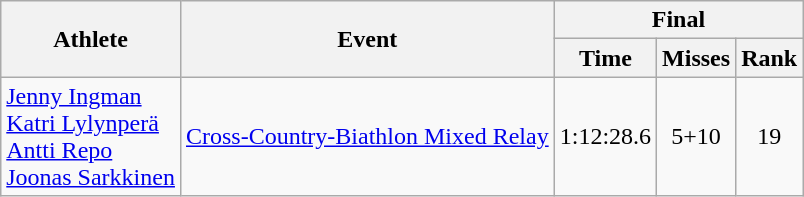<table class="wikitable">
<tr>
<th rowspan="2">Athlete</th>
<th rowspan="2">Event</th>
<th colspan="3">Final</th>
</tr>
<tr>
<th>Time</th>
<th>Misses</th>
<th>Rank</th>
</tr>
<tr>
<td><a href='#'>Jenny Ingman</a><br><a href='#'>Katri Lylynperä</a><br><a href='#'>Antti Repo</a><br><a href='#'>Joonas Sarkkinen</a></td>
<td><a href='#'>Cross-Country-Biathlon Mixed Relay</a></td>
<td align="center">1:12:28.6</td>
<td align="center">5+10</td>
<td align="center">19</td>
</tr>
</table>
